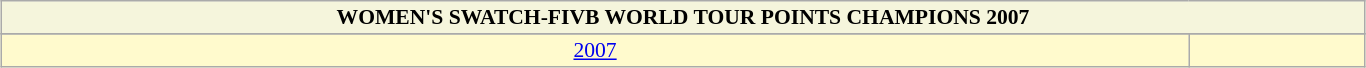<table border=1 align=center width=72% cellpadding=2 cellspacing=2 style="background: ivory; font-size: 90%; border: 1px #aaaaaa solid; border-collapse: collapse; clear:center">
<tr style="background:beige">
<th colspan="2">WOMEN'S SWATCH-FIVB WORLD TOUR POINTS CHAMPIONS 2007</th>
</tr>
<tr>
</tr>
<tr style="background:lemonchiffon">
<td align="center"><a href='#'>2007</a></td>
<td></td>
</tr>
</table>
